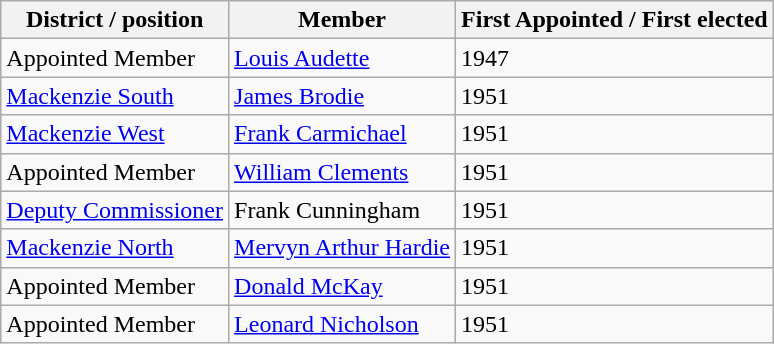<table class="wikitable sortable" align="right">
<tr>
<th>District / position</th>
<th>Member</th>
<th>First Appointed / First elected</th>
</tr>
<tr>
<td>Appointed Member</td>
<td><a href='#'>Louis Audette</a></td>
<td>1947</td>
</tr>
<tr>
<td><a href='#'>Mackenzie South</a></td>
<td><a href='#'>James Brodie</a></td>
<td>1951</td>
</tr>
<tr>
<td><a href='#'>Mackenzie West</a></td>
<td><a href='#'>Frank Carmichael</a></td>
<td>1951</td>
</tr>
<tr>
<td>Appointed Member</td>
<td><a href='#'>William Clements</a></td>
<td>1951</td>
</tr>
<tr>
<td><a href='#'>Deputy Commissioner</a></td>
<td>Frank Cunningham</td>
<td>1951</td>
</tr>
<tr>
<td><a href='#'>Mackenzie North</a></td>
<td><a href='#'>Mervyn Arthur Hardie</a></td>
<td>1951</td>
</tr>
<tr>
<td>Appointed Member</td>
<td><a href='#'>Donald McKay</a></td>
<td>1951</td>
</tr>
<tr>
<td>Appointed Member</td>
<td><a href='#'>Leonard Nicholson</a></td>
<td>1951</td>
</tr>
</table>
